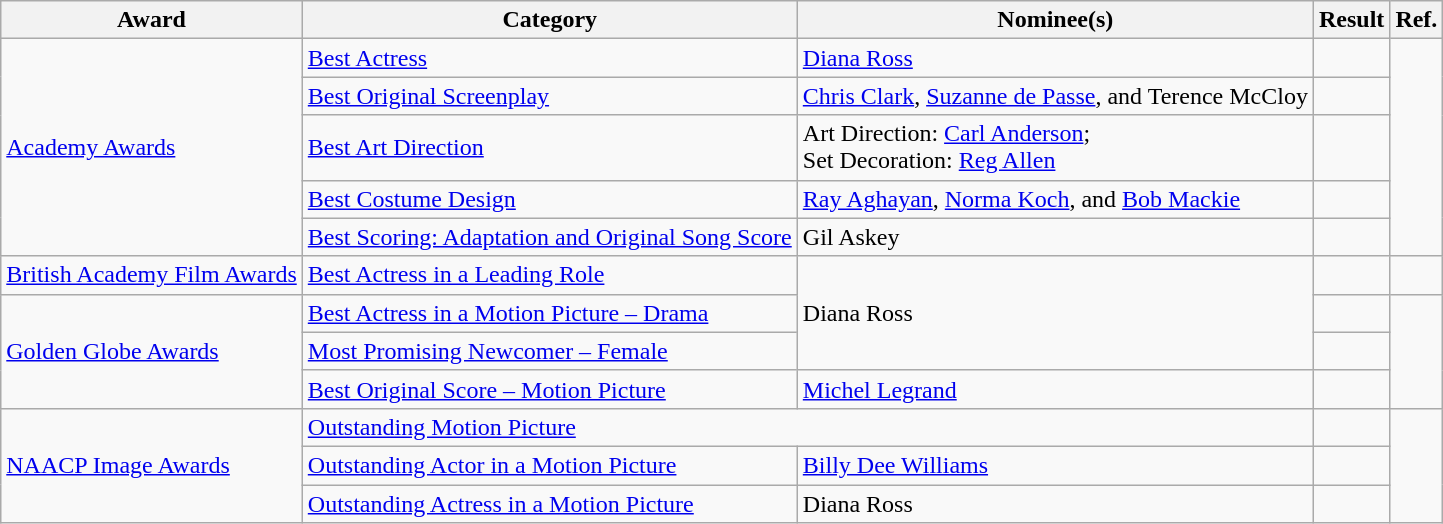<table class="wikitable plainrowheaders">
<tr>
<th>Award</th>
<th>Category</th>
<th>Nominee(s)</th>
<th>Result</th>
<th>Ref.</th>
</tr>
<tr>
<td rowspan="5"><a href='#'>Academy Awards</a></td>
<td><a href='#'>Best Actress</a></td>
<td><a href='#'>Diana Ross</a></td>
<td></td>
<td rowspan="5" align="center"> <br> </td>
</tr>
<tr>
<td><a href='#'>Best Original Screenplay</a></td>
<td><a href='#'>Chris Clark</a>, <a href='#'>Suzanne de Passe</a>, and Terence McCloy</td>
<td></td>
</tr>
<tr>
<td><a href='#'>Best Art Direction</a></td>
<td>Art Direction: <a href='#'>Carl Anderson</a>; <br> Set Decoration: <a href='#'>Reg Allen</a></td>
<td></td>
</tr>
<tr>
<td><a href='#'>Best Costume Design</a></td>
<td><a href='#'>Ray Aghayan</a>, <a href='#'>Norma Koch</a>, and <a href='#'>Bob Mackie</a></td>
<td></td>
</tr>
<tr>
<td><a href='#'>Best Scoring: Adaptation and Original Song Score</a></td>
<td>Gil Askey</td>
<td></td>
</tr>
<tr>
<td><a href='#'>British Academy Film Awards</a></td>
<td><a href='#'>Best Actress in a Leading Role</a></td>
<td rowspan="3">Diana Ross</td>
<td></td>
<td align="center"></td>
</tr>
<tr>
<td rowspan="3"><a href='#'>Golden Globe Awards</a></td>
<td><a href='#'>Best Actress in a Motion Picture – Drama</a></td>
<td></td>
<td rowspan="3" align="center"></td>
</tr>
<tr>
<td><a href='#'>Most Promising Newcomer – Female</a></td>
<td></td>
</tr>
<tr>
<td><a href='#'>Best Original Score – Motion Picture</a></td>
<td><a href='#'>Michel Legrand</a></td>
<td></td>
</tr>
<tr>
<td rowspan="3"><a href='#'>NAACP Image Awards</a></td>
<td colspan="2"><a href='#'>Outstanding Motion Picture</a></td>
<td></td>
<td rowspan="3" align="center"></td>
</tr>
<tr>
<td><a href='#'>Outstanding Actor in a Motion Picture</a></td>
<td><a href='#'>Billy Dee Williams</a></td>
<td></td>
</tr>
<tr>
<td><a href='#'>Outstanding Actress in a Motion Picture</a></td>
<td>Diana Ross</td>
<td></td>
</tr>
</table>
